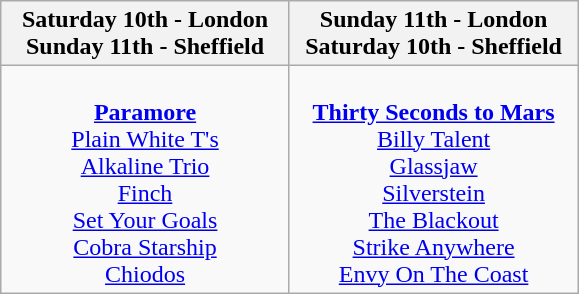<table class="wikitable">
<tr>
<th>Saturday 10th - London<br>Sunday 11th - Sheffield</th>
<th>Sunday 11th -  London<br>Saturday 10th - Sheffield</th>
</tr>
<tr>
<td valign="top" align="center" width=185><br><strong><a href='#'>Paramore</a></strong>
<br><a href='#'>Plain White T's</a>
<br><a href='#'>Alkaline Trio</a> 
<br><a href='#'>Finch</a>
<br><a href='#'>Set Your Goals</a>
<br><a href='#'>Cobra Starship</a>
<br><a href='#'>Chiodos</a></td>
<td valign="top" align="center" width=185><br><strong><a href='#'>Thirty Seconds to Mars</a></strong>
<br><a href='#'>Billy Talent</a>
<br><a href='#'>Glassjaw</a>
<br><a href='#'>Silverstein</a>
<br><a href='#'>The Blackout</a>
<br><a href='#'>Strike Anywhere</a>
<br><a href='#'>Envy On The Coast</a></td>
</tr>
</table>
